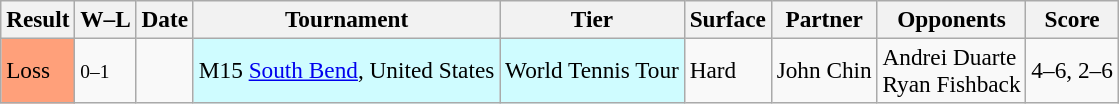<table class="sortable wikitable" style=font-size:97%>
<tr>
<th>Result</th>
<th class="unsortable">W–L</th>
<th>Date</th>
<th>Tournament</th>
<th>Tier</th>
<th>Surface</th>
<th>Partner</th>
<th>Opponents</th>
<th class="unsortable">Score</th>
</tr>
<tr>
<td bgcolor=FFA07A>Loss</td>
<td><small>0–1</small></td>
<td></td>
<td style="background:#cffcff;">M15 <a href='#'>South Bend</a>, United States</td>
<td style="background:#cffcff;">World Tennis Tour</td>
<td>Hard</td>
<td> John Chin</td>
<td> Andrei Duarte<br> Ryan Fishback</td>
<td>4–6, 2–6</td>
</tr>
</table>
